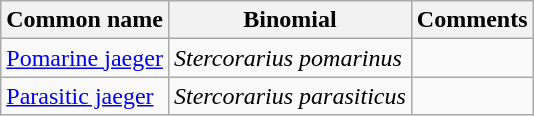<table class="wikitable">
<tr>
<th>Common name</th>
<th>Binomial</th>
<th>Comments</th>
</tr>
<tr>
<td><a href='#'>Pomarine jaeger</a></td>
<td><em>Stercorarius pomarinus</em></td>
<td></td>
</tr>
<tr>
<td><a href='#'>Parasitic jaeger</a></td>
<td><em>Stercorarius parasiticus</em></td>
<td></td>
</tr>
</table>
